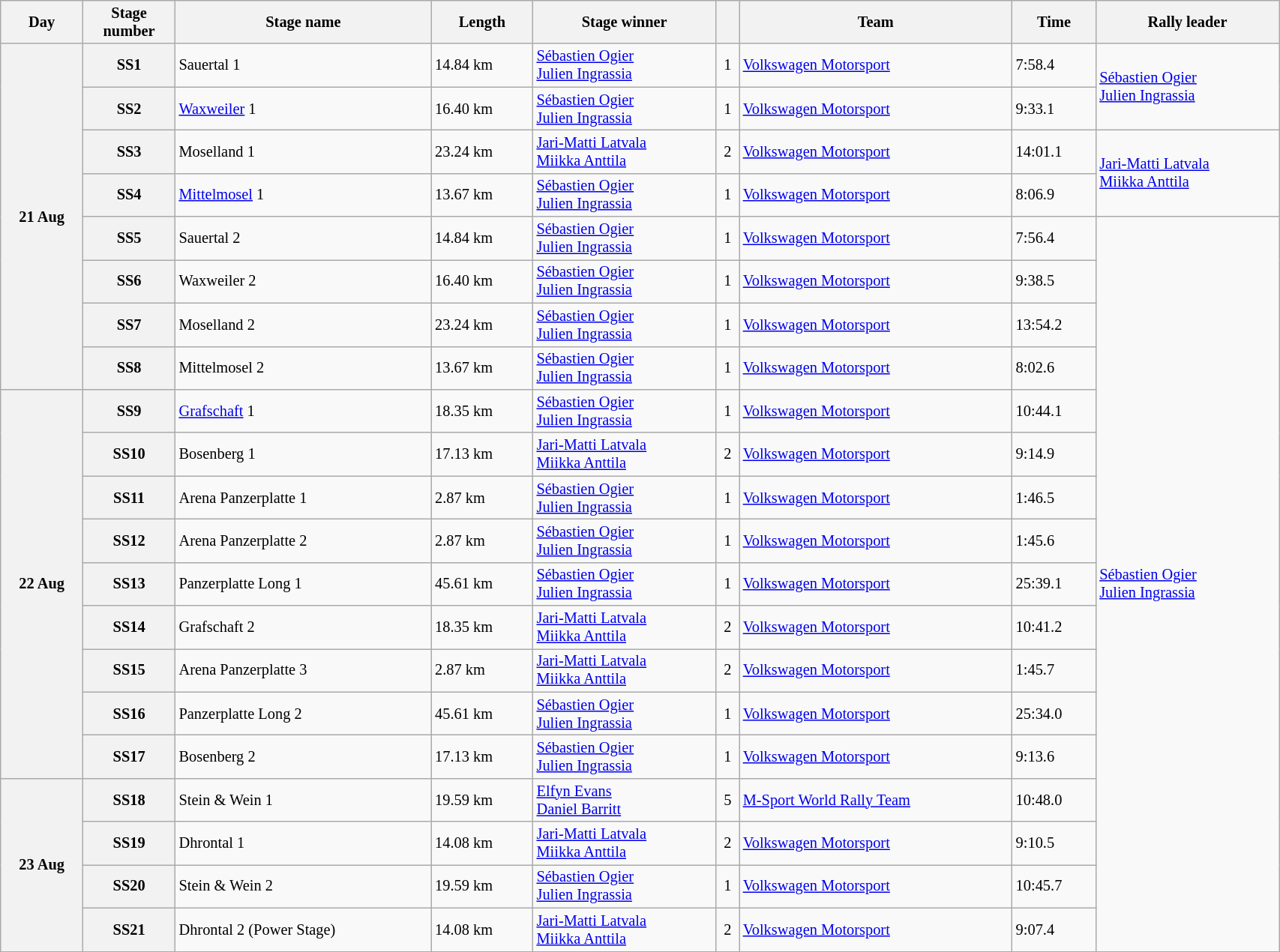<table class="wikitable" width=90% style="text-align: left; font-size: 85%;">
<tr>
<th>Day</th>
<th>Stage<br>number</th>
<th>Stage name</th>
<th>Length</th>
<th>Stage winner</th>
<th><br></th>
<th>Team</th>
<th>Time</th>
<th>Rally leader</th>
</tr>
<tr>
<th rowspan="8">21 Aug</th>
<th>SS1</th>
<td>Sauertal 1</td>
<td>14.84 km</td>
<td> <a href='#'>Sébastien Ogier</a><br> <a href='#'>Julien Ingrassia</a></td>
<td align="center">1</td>
<td> <a href='#'>Volkswagen Motorsport</a></td>
<td>7:58.4</td>
<td rowspan=2> <a href='#'>Sébastien Ogier</a><br> <a href='#'>Julien Ingrassia</a></td>
</tr>
<tr>
<th>SS2</th>
<td><a href='#'>Waxweiler</a> 1</td>
<td>16.40 km</td>
<td> <a href='#'>Sébastien Ogier</a><br> <a href='#'>Julien Ingrassia</a></td>
<td align="center">1</td>
<td> <a href='#'>Volkswagen Motorsport</a></td>
<td>9:33.1</td>
</tr>
<tr>
<th>SS3</th>
<td>Moselland 1</td>
<td>23.24 km</td>
<td> <a href='#'>Jari-Matti Latvala</a><br> <a href='#'>Miikka Anttila</a></td>
<td align="center">2</td>
<td> <a href='#'>Volkswagen Motorsport</a></td>
<td>14:01.1</td>
<td rowspan=2> <a href='#'>Jari-Matti Latvala</a><br> <a href='#'>Miikka Anttila</a></td>
</tr>
<tr>
<th>SS4</th>
<td><a href='#'>Mittelmosel</a> 1</td>
<td>13.67 km</td>
<td> <a href='#'>Sébastien Ogier</a><br> <a href='#'>Julien Ingrassia</a></td>
<td align="center">1</td>
<td> <a href='#'>Volkswagen Motorsport</a></td>
<td>8:06.9</td>
</tr>
<tr>
<th>SS5</th>
<td>Sauertal 2</td>
<td>14.84 km</td>
<td> <a href='#'>Sébastien Ogier</a><br> <a href='#'>Julien Ingrassia</a></td>
<td align="center">1</td>
<td> <a href='#'>Volkswagen Motorsport</a></td>
<td>7:56.4</td>
<td rowspan=17> <a href='#'>Sébastien Ogier</a><br> <a href='#'>Julien Ingrassia</a></td>
</tr>
<tr>
<th>SS6</th>
<td>Waxweiler 2</td>
<td>16.40 km</td>
<td> <a href='#'>Sébastien Ogier</a><br> <a href='#'>Julien Ingrassia</a></td>
<td align="center">1</td>
<td> <a href='#'>Volkswagen Motorsport</a></td>
<td>9:38.5</td>
</tr>
<tr>
<th>SS7</th>
<td>Moselland 2</td>
<td>23.24 km</td>
<td> <a href='#'>Sébastien Ogier</a><br> <a href='#'>Julien Ingrassia</a></td>
<td align="center">1</td>
<td> <a href='#'>Volkswagen Motorsport</a></td>
<td>13:54.2</td>
</tr>
<tr>
<th>SS8</th>
<td>Mittelmosel 2</td>
<td>13.67 km</td>
<td> <a href='#'>Sébastien Ogier</a><br> <a href='#'>Julien Ingrassia</a></td>
<td align="center">1</td>
<td> <a href='#'>Volkswagen Motorsport</a></td>
<td>8:02.6</td>
</tr>
<tr>
<th rowspan="9">22 Aug</th>
<th>SS9</th>
<td><a href='#'>Grafschaft</a> 1</td>
<td>18.35 km</td>
<td> <a href='#'>Sébastien Ogier</a><br> <a href='#'>Julien Ingrassia</a></td>
<td align="center">1</td>
<td> <a href='#'>Volkswagen Motorsport</a></td>
<td>10:44.1</td>
</tr>
<tr>
<th>SS10</th>
<td>Bosenberg 1</td>
<td>17.13 km</td>
<td> <a href='#'>Jari-Matti Latvala</a><br> <a href='#'>Miikka Anttila</a></td>
<td align="center">2</td>
<td> <a href='#'>Volkswagen Motorsport</a></td>
<td>9:14.9</td>
</tr>
<tr>
<th>SS11</th>
<td>Arena Panzerplatte 1</td>
<td>2.87 km</td>
<td> <a href='#'>Sébastien Ogier</a><br> <a href='#'>Julien Ingrassia</a></td>
<td align="center">1</td>
<td> <a href='#'>Volkswagen Motorsport</a></td>
<td>1:46.5</td>
</tr>
<tr>
<th>SS12</th>
<td>Arena Panzerplatte 2</td>
<td>2.87 km</td>
<td> <a href='#'>Sébastien Ogier</a><br> <a href='#'>Julien Ingrassia</a></td>
<td align="center">1</td>
<td> <a href='#'>Volkswagen Motorsport</a></td>
<td>1:45.6</td>
</tr>
<tr>
<th>SS13</th>
<td>Panzerplatte Long 1</td>
<td>45.61 km</td>
<td> <a href='#'>Sébastien Ogier</a><br> <a href='#'>Julien Ingrassia</a></td>
<td align="center">1</td>
<td> <a href='#'>Volkswagen Motorsport</a></td>
<td>25:39.1</td>
</tr>
<tr>
<th>SS14</th>
<td>Grafschaft 2</td>
<td>18.35 km</td>
<td> <a href='#'>Jari-Matti Latvala</a><br> <a href='#'>Miikka Anttila</a></td>
<td align="center">2</td>
<td> <a href='#'>Volkswagen Motorsport</a></td>
<td>10:41.2</td>
</tr>
<tr>
<th>SS15</th>
<td>Arena Panzerplatte 3</td>
<td>2.87 km</td>
<td> <a href='#'>Jari-Matti Latvala</a><br> <a href='#'>Miikka Anttila</a></td>
<td align="center">2</td>
<td> <a href='#'>Volkswagen Motorsport</a></td>
<td>1:45.7</td>
</tr>
<tr>
<th>SS16</th>
<td>Panzerplatte Long 2</td>
<td>45.61 km</td>
<td> <a href='#'>Sébastien Ogier</a><br> <a href='#'>Julien Ingrassia</a></td>
<td align="center">1</td>
<td> <a href='#'>Volkswagen Motorsport</a></td>
<td>25:34.0</td>
</tr>
<tr>
<th>SS17</th>
<td>Bosenberg 2</td>
<td>17.13 km</td>
<td> <a href='#'>Sébastien Ogier</a><br> <a href='#'>Julien Ingrassia</a></td>
<td align="center">1</td>
<td> <a href='#'>Volkswagen Motorsport</a></td>
<td>9:13.6</td>
</tr>
<tr>
<th rowspan="4">23 Aug</th>
<th>SS18</th>
<td>Stein & Wein 1</td>
<td>19.59 km</td>
<td> <a href='#'>Elfyn Evans</a><br> <a href='#'>Daniel Barritt</a></td>
<td align="center">5</td>
<td> <a href='#'>M-Sport World Rally Team</a></td>
<td>10:48.0</td>
</tr>
<tr>
<th>SS19</th>
<td>Dhrontal 1</td>
<td>14.08 km</td>
<td> <a href='#'>Jari-Matti Latvala</a><br> <a href='#'>Miikka Anttila</a></td>
<td align="center">2</td>
<td> <a href='#'>Volkswagen Motorsport</a></td>
<td>9:10.5</td>
</tr>
<tr>
<th>SS20</th>
<td>Stein & Wein 2</td>
<td>19.59 km</td>
<td> <a href='#'>Sébastien Ogier</a><br> <a href='#'>Julien Ingrassia</a></td>
<td align="center">1</td>
<td> <a href='#'>Volkswagen Motorsport</a></td>
<td>10:45.7</td>
</tr>
<tr>
<th>SS21</th>
<td>Dhrontal 2 (Power Stage)</td>
<td>14.08 km</td>
<td> <a href='#'>Jari-Matti Latvala</a><br> <a href='#'>Miikka Anttila</a></td>
<td align="center">2</td>
<td> <a href='#'>Volkswagen Motorsport</a></td>
<td>9:07.4</td>
</tr>
<tr>
</tr>
</table>
